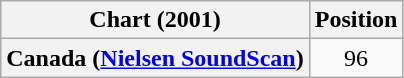<table class="wikitable plainrowheaders" style="text-align:center">
<tr>
<th>Chart (2001)</th>
<th>Position</th>
</tr>
<tr>
<th scope="row">Canada (<a href='#'>Nielsen SoundScan</a>)</th>
<td>96</td>
</tr>
</table>
